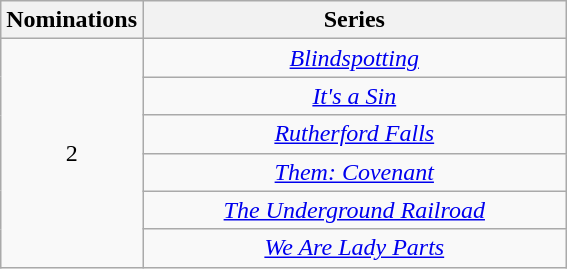<table class="wikitable" rowspan=2 border=2 style="text-align:center;">
<tr>
<th scope="col" width="50">Nominations</th>
<th scope="col" width="275">Series</th>
</tr>
<tr>
<td rowspan="6">2</td>
<td><em><a href='#'>Blindspotting</a></em></td>
</tr>
<tr>
<td><em><a href='#'>It's a Sin</a></em></td>
</tr>
<tr>
<td><em><a href='#'>Rutherford Falls</a></em></td>
</tr>
<tr>
<td><em><a href='#'>Them: Covenant</a></em></td>
</tr>
<tr>
<td><em><a href='#'>The Underground Railroad</a></em></td>
</tr>
<tr>
<td><em><a href='#'>We Are Lady Parts</a></em></td>
</tr>
</table>
